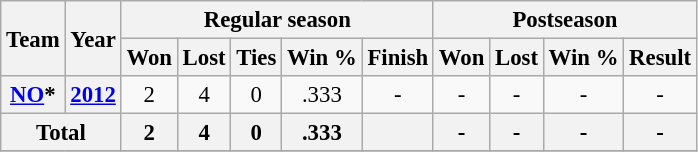<table class="wikitable" style="font-size: 95%; text-align:center;">
<tr>
<th rowspan=2>Team</th>
<th rowspan=2>Year</th>
<th colspan=5>Regular season</th>
<th colspan=4>Postseason</th>
</tr>
<tr>
<th>Won</th>
<th>Lost</th>
<th>Ties</th>
<th>Win %</th>
<th>Finish</th>
<th>Won</th>
<th>Lost</th>
<th>Win %</th>
<th>Result</th>
</tr>
<tr>
<th><a href='#'>NO</a>*</th>
<th><a href='#'>2012</a></th>
<td>2</td>
<td>4</td>
<td>0</td>
<td>.333</td>
<td><em>-</em></td>
<td>-</td>
<td>-</td>
<td>-</td>
<td>-</td>
</tr>
<tr>
<th colspan=2>Total</th>
<th>2</th>
<th>4</th>
<th>0</th>
<th>.333</th>
<th></th>
<th>-</th>
<th>-</th>
<th>-</th>
<th>-</th>
</tr>
<tr>
</tr>
</table>
